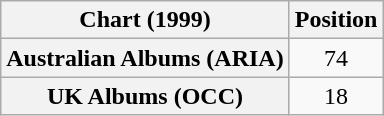<table class="wikitable sortable plainrowheaders" style="text-align:center">
<tr>
<th scope="col">Chart (1999)</th>
<th scope="col">Position</th>
</tr>
<tr>
<th scope="row">Australian Albums (ARIA)</th>
<td>74</td>
</tr>
<tr>
<th scope="row">UK Albums (OCC)</th>
<td>18</td>
</tr>
</table>
